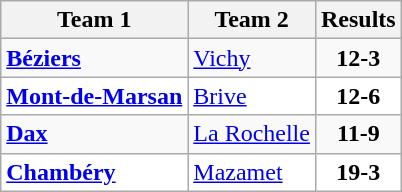<table class="wikitable">
<tr>
<th>Team 1</th>
<th>Team 2</th>
<th>Results</th>
</tr>
<tr>
<td><strong><a href='#'>Béziers</a></strong></td>
<td><a href='#'>Vichy</a></td>
<td align="center"><strong>12-3</strong></td>
</tr>
<tr bgcolor="white">
<td><strong><a href='#'>Mont-de-Marsan</a></strong></td>
<td><a href='#'>Brive</a></td>
<td align="center"><strong>12-6</strong></td>
</tr>
<tr>
<td><strong><a href='#'>Dax</a></strong></td>
<td><a href='#'>La Rochelle</a></td>
<td align="center"><strong>11-9</strong></td>
</tr>
<tr bgcolor="white">
<td><strong><a href='#'>Chambéry</a></strong></td>
<td><a href='#'>Mazamet</a></td>
<td align="center"><strong>19-3</strong></td>
</tr>
</table>
